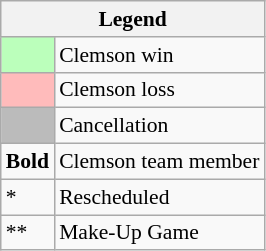<table class="wikitable" style="font-size:90%">
<tr>
<th colspan=2>Legend</th>
</tr>
<tr>
<td style="background:#bfb;"> </td>
<td>Clemson win</td>
</tr>
<tr>
<td style="background:#fbb;"> </td>
<td>Clemson loss</td>
</tr>
<tr>
<td style="background:#bbb;"> </td>
<td>Cancellation</td>
</tr>
<tr>
<td><strong>Bold</strong></td>
<td>Clemson team member</td>
</tr>
<tr>
<td>*</td>
<td>Rescheduled</td>
</tr>
<tr>
<td>**</td>
<td>Make-Up Game</td>
</tr>
</table>
